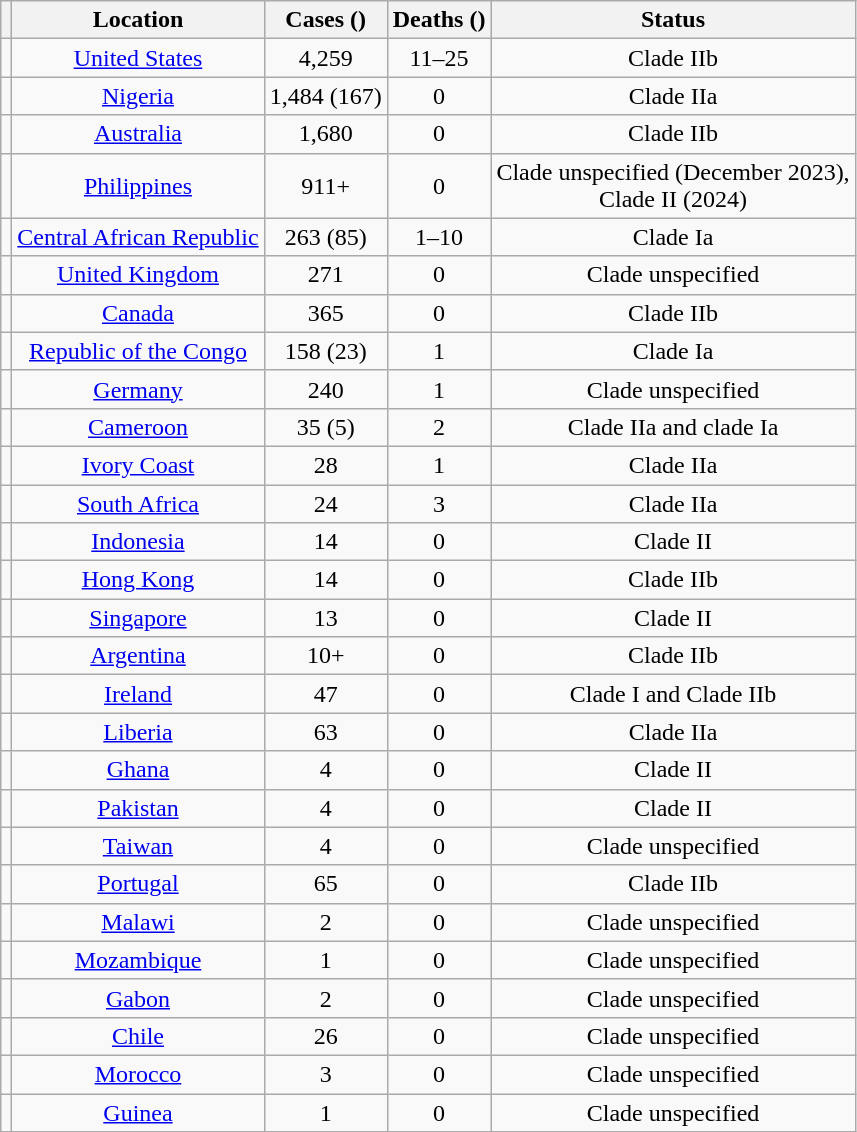<table class="wikitable sortable" style="text-align: center;">
<tr>
<th></th>
<th>Location</th>
<th>Cases ()</th>
<th>Deaths ()</th>
<th>Status</th>
</tr>
<tr>
<td></td>
<td><a href='#'>United States</a></td>
<td>4,259</td>
<td>11–25</td>
<td>Clade IIb</td>
</tr>
<tr>
<td></td>
<td><a href='#'>Nigeria</a></td>
<td>1,484 (167)</td>
<td>0</td>
<td>Clade IIa</td>
</tr>
<tr>
<td></td>
<td><a href='#'>Australia</a></td>
<td>1,680</td>
<td>0</td>
<td>Clade IIb</td>
</tr>
<tr>
<td></td>
<td><a href='#'>Philippines</a></td>
<td>911+</td>
<td>0</td>
<td>Clade unspecified (December 2023),<br>Clade II (2024)</td>
</tr>
<tr>
<td></td>
<td><a href='#'>Central African Republic</a></td>
<td>263 (85)</td>
<td>1–10</td>
<td>Clade Ia</td>
</tr>
<tr>
<td></td>
<td><a href='#'>United Kingdom</a></td>
<td>271</td>
<td>0</td>
<td>Clade unspecified</td>
</tr>
<tr>
<td></td>
<td><a href='#'>Canada</a></td>
<td>365</td>
<td>0</td>
<td>Clade IIb</td>
</tr>
<tr>
<td></td>
<td><a href='#'>Republic of the Congo</a></td>
<td>158 (23)</td>
<td>1</td>
<td>Clade Ia</td>
</tr>
<tr>
<td></td>
<td><a href='#'>Germany</a></td>
<td>240</td>
<td>1</td>
<td>Clade unspecified</td>
</tr>
<tr>
<td></td>
<td><a href='#'>Cameroon</a></td>
<td>35 (5)</td>
<td>2</td>
<td>Clade IIa and clade Ia</td>
</tr>
<tr>
<td></td>
<td><a href='#'>Ivory Coast</a></td>
<td>28</td>
<td>1</td>
<td>Clade IIa</td>
</tr>
<tr>
<td></td>
<td><a href='#'>South Africa</a></td>
<td>24</td>
<td>3</td>
<td>Clade IIa</td>
</tr>
<tr>
<td></td>
<td><a href='#'>Indonesia</a></td>
<td>14</td>
<td>0</td>
<td>Clade II</td>
</tr>
<tr>
<td></td>
<td><a href='#'>Hong Kong</a></td>
<td>14</td>
<td>0</td>
<td>Clade IIb</td>
</tr>
<tr>
<td></td>
<td><a href='#'>Singapore</a></td>
<td>13</td>
<td>0</td>
<td>Clade II</td>
</tr>
<tr>
<td></td>
<td><a href='#'>Argentina</a></td>
<td>10+</td>
<td>0</td>
<td>Clade IIb</td>
</tr>
<tr>
<td></td>
<td><a href='#'>Ireland</a></td>
<td>47</td>
<td>0</td>
<td>Clade I and Clade IIb</td>
</tr>
<tr>
<td></td>
<td><a href='#'>Liberia</a></td>
<td>63</td>
<td>0</td>
<td>Clade IIa</td>
</tr>
<tr>
<td></td>
<td><a href='#'>Ghana</a></td>
<td>4</td>
<td>0</td>
<td>Clade II</td>
</tr>
<tr>
<td></td>
<td><a href='#'>Pakistan</a></td>
<td>4</td>
<td>0</td>
<td>Clade II</td>
</tr>
<tr>
<td></td>
<td><a href='#'>Taiwan</a></td>
<td>4</td>
<td>0</td>
<td>Clade unspecified</td>
</tr>
<tr>
<td></td>
<td><a href='#'>Portugal</a></td>
<td>65</td>
<td>0</td>
<td>Clade IIb</td>
</tr>
<tr>
<td></td>
<td><a href='#'>Malawi</a></td>
<td>2</td>
<td>0</td>
<td>Clade unspecified</td>
</tr>
<tr>
<td></td>
<td><a href='#'>Mozambique</a></td>
<td>1</td>
<td>0</td>
<td>Clade unspecified</td>
</tr>
<tr>
<td></td>
<td><a href='#'>Gabon</a></td>
<td>2</td>
<td>0</td>
<td>Clade unspecified</td>
</tr>
<tr>
<td></td>
<td><a href='#'>Chile</a></td>
<td>26</td>
<td>0</td>
<td>Clade unspecified</td>
</tr>
<tr>
<td></td>
<td><a href='#'>Morocco</a></td>
<td>3</td>
<td>0</td>
<td>Clade unspecified</td>
</tr>
<tr>
<td></td>
<td><a href='#'>Guinea</a></td>
<td>1</td>
<td>0</td>
<td>Clade unspecified</td>
</tr>
</table>
